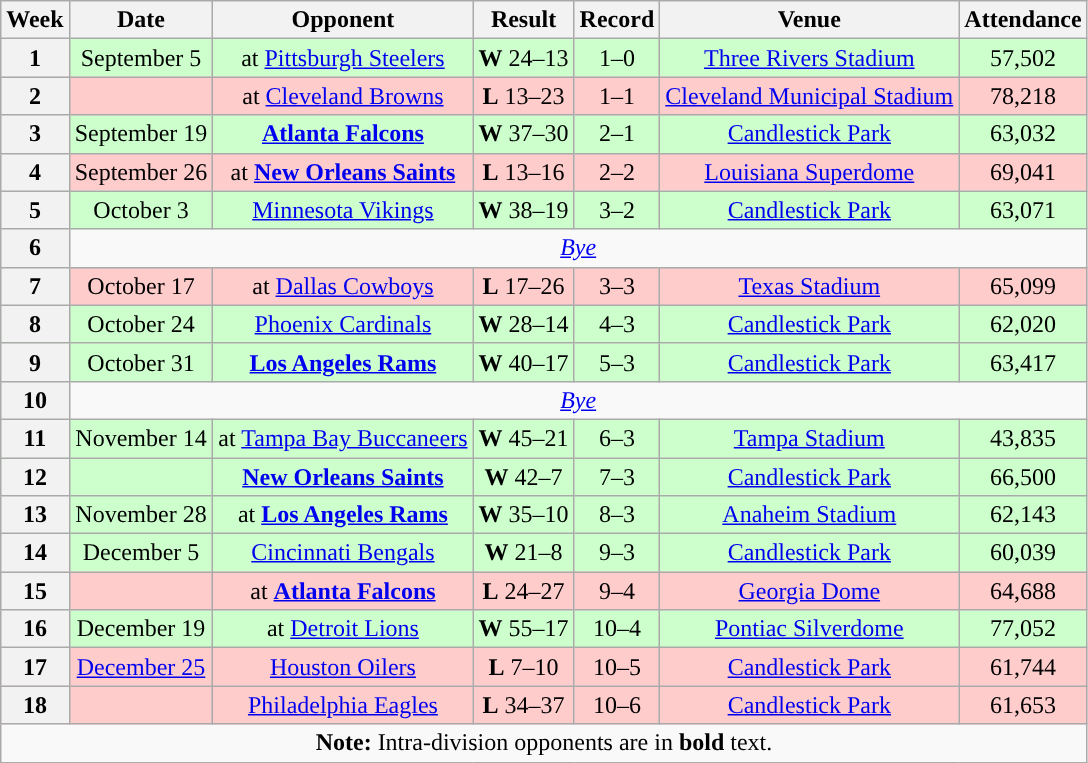<table class="wikitable" style="text-align:center;">
<tr>
<th>Week</th>
<th>Date</th>
<th>Opponent</th>
<th>Result</th>
<th>Record</th>
<th>Venue</th>
<th>Attendance</th>
</tr>
<tr style="background:#cfc">
<th>1</th>
<td>September 5</td>
<td>at <a href='#'>Pittsburgh Steelers</a></td>
<td><strong>W</strong> 24–13</td>
<td>1–0</td>
<td><a href='#'>Three Rivers Stadium</a></td>
<td>57,502</td>
</tr>
<tr style="background:#fcc">
<th>2</th>
<td></td>
<td>at <a href='#'>Cleveland Browns</a></td>
<td><strong>L</strong> 13–23</td>
<td>1–1</td>
<td><a href='#'>Cleveland Municipal Stadium</a></td>
<td>78,218</td>
</tr>
<tr style="background:#cfc">
<th>3</th>
<td>September 19</td>
<td><strong><a href='#'>Atlanta Falcons</a></strong></td>
<td><strong>W</strong> 37–30</td>
<td>2–1</td>
<td><a href='#'>Candlestick Park</a></td>
<td>63,032</td>
</tr>
<tr style="background:#fcc">
<th>4</th>
<td>September 26</td>
<td>at <strong><a href='#'>New Orleans Saints</a></strong></td>
<td><strong>L</strong> 13–16</td>
<td>2–2</td>
<td><a href='#'>Louisiana Superdome</a></td>
<td>69,041</td>
</tr>
<tr style="background:#cfc">
<th>5</th>
<td>October 3</td>
<td><a href='#'>Minnesota Vikings</a></td>
<td><strong>W</strong> 38–19</td>
<td>3–2</td>
<td><a href='#'>Candlestick Park</a></td>
<td>63,071</td>
</tr>
<tr>
<th>6</th>
<td colspan=6 align=center><em><a href='#'>Bye</a></em></td>
</tr>
<tr style="background:#fcc">
<th>7</th>
<td>October 17</td>
<td>at <a href='#'>Dallas Cowboys</a></td>
<td><strong>L</strong> 17–26</td>
<td>3–3</td>
<td><a href='#'>Texas Stadium</a></td>
<td>65,099</td>
</tr>
<tr style="background:#cfc">
<th>8</th>
<td>October 24</td>
<td><a href='#'>Phoenix Cardinals</a></td>
<td><strong>W</strong> 28–14</td>
<td>4–3</td>
<td><a href='#'>Candlestick Park</a></td>
<td>62,020</td>
</tr>
<tr style="background:#cfc">
<th>9</th>
<td>October 31</td>
<td><strong><a href='#'>Los Angeles Rams</a></strong></td>
<td><strong>W</strong> 40–17</td>
<td>5–3</td>
<td><a href='#'>Candlestick Park</a></td>
<td>63,417</td>
</tr>
<tr>
<th>10</th>
<td colspan=6 align=center><em><a href='#'>Bye</a></em></td>
</tr>
<tr style="background:#cfc">
<th>11</th>
<td>November 14</td>
<td>at <a href='#'>Tampa Bay Buccaneers</a></td>
<td><strong>W</strong> 45–21</td>
<td>6–3</td>
<td><a href='#'>Tampa Stadium</a></td>
<td>43,835</td>
</tr>
<tr style="background:#cfc">
<th>12</th>
<td></td>
<td><strong><a href='#'>New Orleans Saints</a></strong></td>
<td><strong>W</strong> 42–7</td>
<td>7–3</td>
<td><a href='#'>Candlestick Park</a></td>
<td>66,500</td>
</tr>
<tr style="background:#cfc">
<th>13</th>
<td>November 28</td>
<td>at <strong><a href='#'>Los Angeles Rams</a></strong></td>
<td><strong>W</strong> 35–10</td>
<td>8–3</td>
<td><a href='#'>Anaheim Stadium</a></td>
<td>62,143</td>
</tr>
<tr style="background:#cfc">
<th>14</th>
<td>December 5</td>
<td><a href='#'>Cincinnati Bengals</a></td>
<td><strong>W</strong> 21–8</td>
<td>9–3</td>
<td><a href='#'>Candlestick Park</a></td>
<td>60,039</td>
</tr>
<tr style="background:#fcc">
<th>15</th>
<td></td>
<td>at <strong><a href='#'>Atlanta Falcons</a></strong></td>
<td><strong>L</strong> 24–27</td>
<td>9–4</td>
<td><a href='#'>Georgia Dome</a></td>
<td>64,688</td>
</tr>
<tr style="background:#cfc">
<th>16</th>
<td>December 19</td>
<td>at <a href='#'>Detroit Lions</a></td>
<td><strong>W</strong> 55–17</td>
<td>10–4</td>
<td><a href='#'>Pontiac Silverdome</a></td>
<td>77,052</td>
</tr>
<tr style="background:#fcc">
<th>17</th>
<td><a href='#'>December 25</a></td>
<td><a href='#'>Houston Oilers</a></td>
<td><strong>L</strong> 7–10</td>
<td>10–5</td>
<td><a href='#'>Candlestick Park</a></td>
<td>61,744</td>
</tr>
<tr style="background:#fcc">
<th>18</th>
<td></td>
<td><a href='#'>Philadelphia Eagles</a></td>
<td><strong>L</strong> 34–37 </td>
<td>10–6</td>
<td><a href='#'>Candlestick Park</a></td>
<td>61,653</td>
</tr>
<tr>
<td colspan="8"><strong>Note:</strong> Intra-division opponents are in <strong>bold</strong> text.</td>
</tr>
</table>
